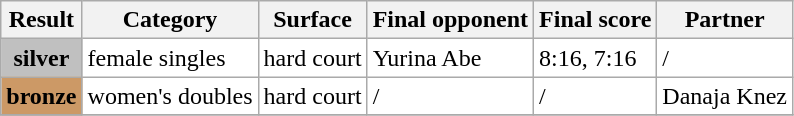<table class=wikitable>
<tr>
<th>Result</th>
<th>Category</th>
<th>Surface</th>
<th>Final opponent</th>
<th>Final score</th>
<th>Partner</th>
</tr>
<tr bgcolor=white>
<th style="background:silver;"><strong>silver</strong></th>
<td>female singles</td>
<td>hard court</td>
<td> Yurina Abe</td>
<td>8:16, 7:16</td>
<td>/</td>
</tr>
<tr bgcolor=white>
<th style="background:#c96;"><strong>bronze</strong></th>
<td>women's doubles</td>
<td>hard court</td>
<td>/</td>
<td>/</td>
<td> Danaja Knez</td>
</tr>
<tr bgcolor=moccasin>
</tr>
</table>
